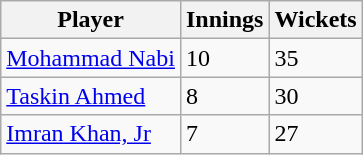<table class="wikitable">
<tr>
<th>Player</th>
<th>Innings</th>
<th>Wickets</th>
</tr>
<tr>
<td><a href='#'>Mohammad Nabi</a></td>
<td>10</td>
<td>35</td>
</tr>
<tr>
<td><a href='#'>Taskin Ahmed</a></td>
<td>8</td>
<td>30</td>
</tr>
<tr>
<td><a href='#'>Imran Khan, Jr</a></td>
<td>7</td>
<td>27</td>
</tr>
</table>
